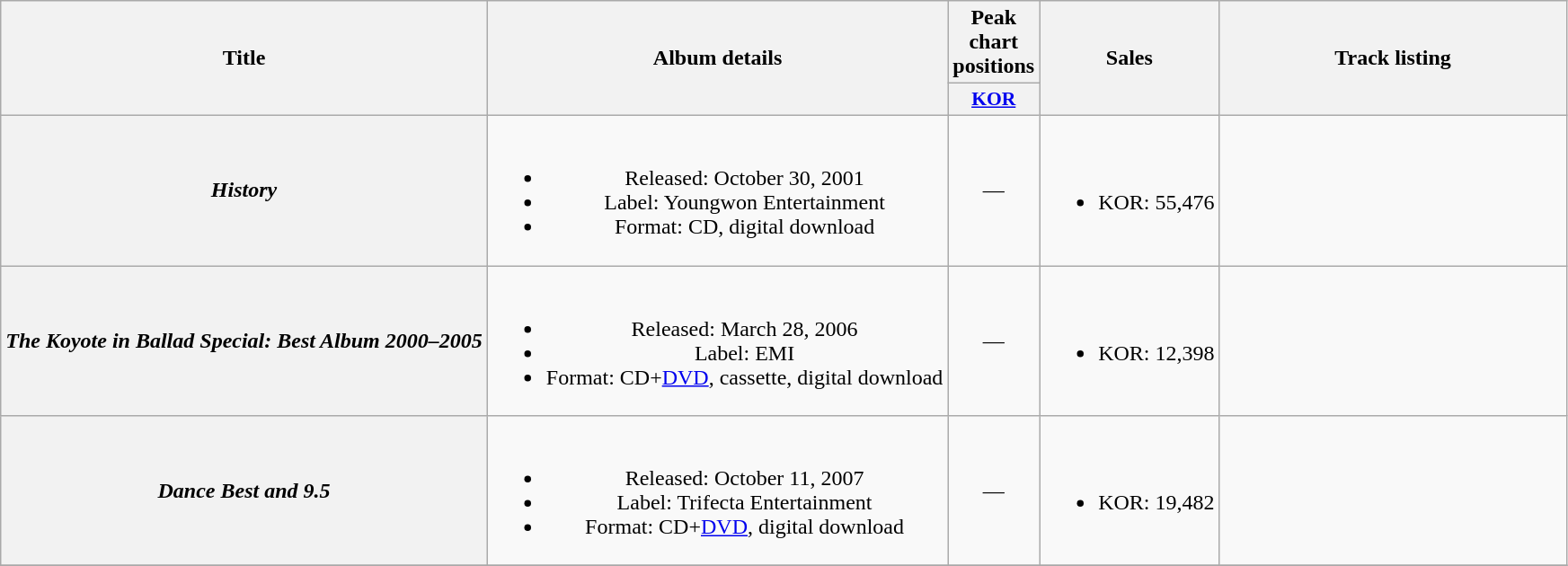<table class="wikitable plainrowheaders" style="text-align:center;">
<tr>
<th scope="col" rowspan="2">Title</th>
<th scope="col" rowspan="2">Album details</th>
<th scope="col" colspan="1">Peak chart<br>positions</th>
<th scope="col" rowspan="2">Sales</th>
<th scope="col" rowspan="2" width="250px">Track listing</th>
</tr>
<tr>
<th scope="col" style="width:2.5em;font-size:90%;"><a href='#'>KOR</a><br></th>
</tr>
<tr>
<th scope="row"><em>History</em></th>
<td><br><ul><li>Released: October 30, 2001</li><li>Label: Youngwon Entertainment</li><li>Format: CD, digital download</li></ul></td>
<td>—</td>
<td><br><ul><li>KOR: 55,476</li></ul></td>
<td></td>
</tr>
<tr>
<th scope="row"><em>The Koyote in Ballad Special: Best Album 2000–2005</em></th>
<td><br><ul><li>Released: March 28, 2006</li><li>Label: EMI</li><li>Format: CD+<a href='#'>DVD</a>, cassette, digital download</li></ul></td>
<td>—</td>
<td><br><ul><li>KOR: 12,398</li></ul></td>
<td></td>
</tr>
<tr>
<th scope="row"><em>Dance Best and 9.5</em></th>
<td><br><ul><li>Released: October 11, 2007</li><li>Label: Trifecta Entertainment</li><li>Format: CD+<a href='#'>DVD</a>, digital download</li></ul></td>
<td>—</td>
<td><br><ul><li>KOR: 19,482</li></ul></td>
<td style="font-size: 100%;"></td>
</tr>
<tr>
</tr>
</table>
